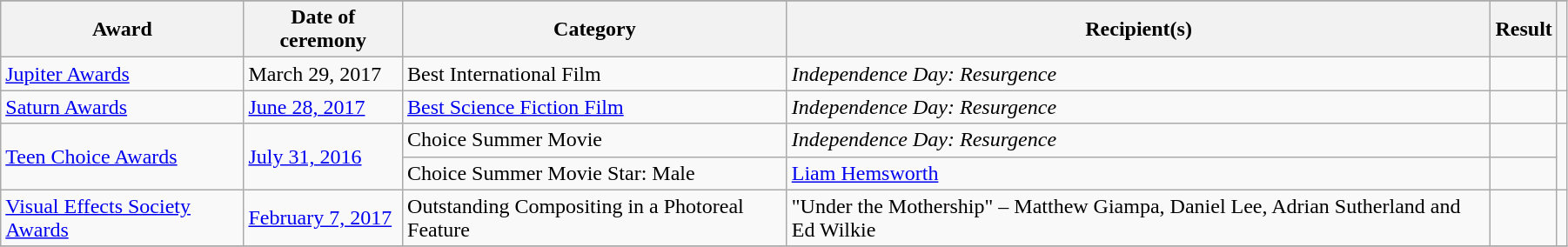<table class="wikitable sortable" style="width:95%;">
<tr>
</tr>
<tr>
<th>Award</th>
<th>Date of ceremony</th>
<th>Category</th>
<th>Recipient(s)</th>
<th>Result</th>
<th class="unsortable"></th>
</tr>
<tr>
<td><a href='#'>Jupiter Awards</a></td>
<td>March 29, 2017</td>
<td>Best International Film</td>
<td><em>Independence Day: Resurgence</em></td>
<td></td>
<td></td>
</tr>
<tr>
<td><a href='#'>Saturn Awards</a></td>
<td><a href='#'>June 28, 2017</a></td>
<td><a href='#'>Best Science Fiction Film</a></td>
<td><em>Independence Day: Resurgence</em></td>
<td></td>
<td></td>
</tr>
<tr>
<td rowspan="2"><a href='#'>Teen Choice Awards</a></td>
<td rowspan="2"><a href='#'>July 31, 2016</a></td>
<td>Choice Summer Movie</td>
<td><em>Independence Day: Resurgence</em></td>
<td></td>
<td rowspan="2"></td>
</tr>
<tr>
<td>Choice Summer Movie Star: Male</td>
<td><a href='#'>Liam Hemsworth</a></td>
<td></td>
</tr>
<tr>
<td><a href='#'>Visual Effects Society Awards</a></td>
<td><a href='#'>February 7, 2017</a></td>
<td>Outstanding Compositing in a Photoreal Feature</td>
<td>"Under the Mothership" – Matthew Giampa, Daniel Lee, Adrian Sutherland and Ed Wilkie</td>
<td></td>
<td></td>
</tr>
<tr>
</tr>
</table>
